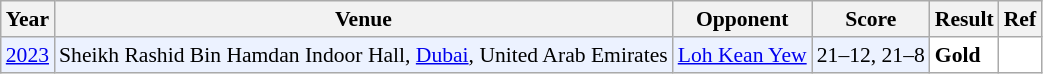<table class="sortable wikitable" style="font-size: 90%">
<tr>
<th>Year</th>
<th>Venue</th>
<th>Opponent</th>
<th>Score</th>
<th>Result</th>
<th>Ref</th>
</tr>
<tr style="background:#ECF2FF">
<td align="center"><a href='#'>2023</a></td>
<td align="left">Sheikh Rashid Bin Hamdan Indoor Hall, <a href='#'>Dubai</a>, United Arab Emirates</td>
<td align="left"> <a href='#'>Loh Kean Yew</a></td>
<td align="left">21–12, 21–8</td>
<td style="text-align:left; background:white"> <strong>Gold</strong></td>
<td style="text-align:center; background:white"></td>
</tr>
</table>
